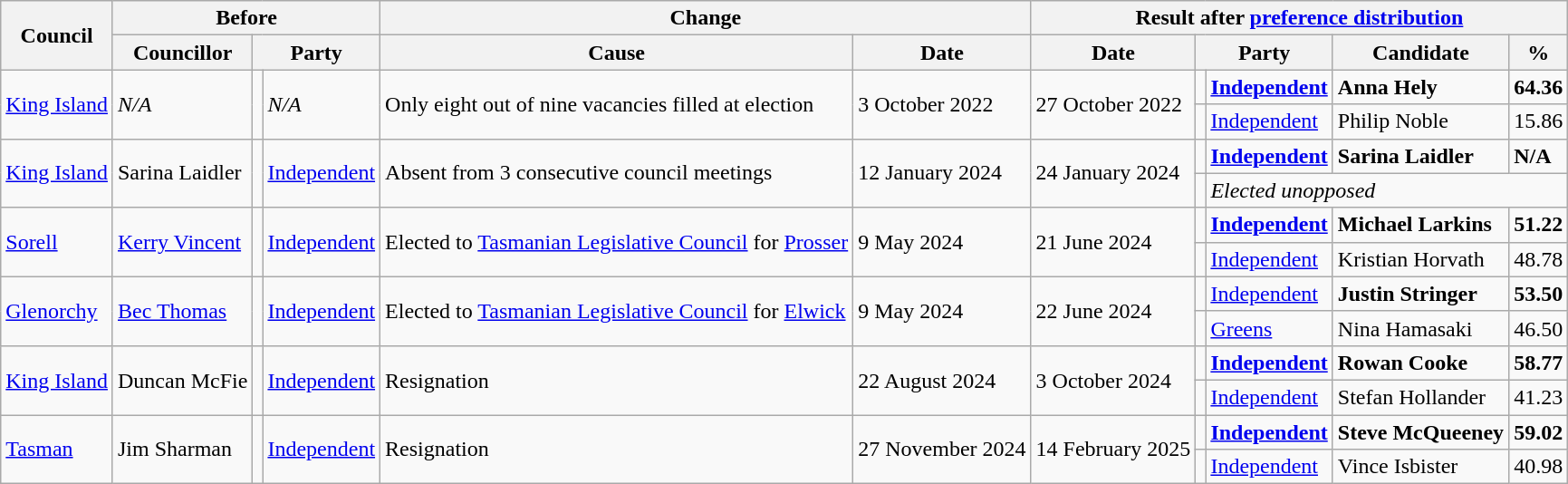<table class="wikitable sortable" style="border: none;">
<tr>
<th rowspan="2">Council</th>
<th colspan="3">Before</th>
<th colspan="2">Change</th>
<th colspan="7">Result after <a href='#'>preference distribution</a></th>
</tr>
<tr>
<th>Councillor</th>
<th colspan="2">Party</th>
<th>Cause</th>
<th>Date</th>
<th>Date</th>
<th colspan="2">Party</th>
<th>Candidate</th>
<th>%</th>
</tr>
<tr>
<td rowspan="2"><a href='#'>King Island</a></td>
<td rowspan="2"><em>N/A</em></td>
<td rowspan="2" ></td>
<td rowspan="2"><em>N/A</em></td>
<td rowspan="2">Only eight out of nine vacancies filled at election</td>
<td rowspan="2">3 October 2022</td>
<td rowspan="2">27 October 2022</td>
<td></td>
<td><strong><a href='#'>Independent</a></strong></td>
<td><strong>Anna Hely</strong></td>
<td><strong>64.36</strong></td>
</tr>
<tr>
<td></td>
<td><a href='#'>Independent</a></td>
<td>Philip Noble</td>
<td>15.86</td>
</tr>
<tr>
<td rowspan="2"><a href='#'>King Island</a></td>
<td rowspan="2">Sarina Laidler</td>
<td rowspan="2" ></td>
<td rowspan="2"><a href='#'>Independent</a></td>
<td rowspan="2">Absent from 3 consecutive council meetings</td>
<td rowspan="2">12 January 2024</td>
<td rowspan="2">24 January 2024</td>
<td></td>
<td><strong><a href='#'>Independent</a></strong></td>
<td><strong>Sarina Laidler</strong></td>
<td><strong>N/A</strong></td>
</tr>
<tr>
<td></td>
<td colspan="3"><em>Elected unopposed</em></td>
</tr>
<tr>
<td rowspan="2"><a href='#'>Sorell</a></td>
<td rowspan="2"><a href='#'>Kerry Vincent</a></td>
<td rowspan="2" ></td>
<td rowspan="2"><a href='#'>Independent</a></td>
<td rowspan="2">Elected to <a href='#'>Tasmanian Legislative Council</a> for <a href='#'>Prosser</a></td>
<td rowspan="2">9 May 2024</td>
<td rowspan="2">21 June 2024</td>
<td></td>
<td><strong><a href='#'>Independent</a></strong></td>
<td><strong>Michael Larkins</strong></td>
<td><strong>51.22</strong></td>
</tr>
<tr>
<td></td>
<td><a href='#'>Independent</a></td>
<td>Kristian Horvath</td>
<td>48.78</td>
</tr>
<tr>
<td rowspan="2"><a href='#'>Glenorchy</a></td>
<td rowspan="2"><a href='#'>Bec Thomas</a></td>
<td rowspan="2" ></td>
<td rowspan="2"><a href='#'>Independent</a></td>
<td rowspan="2">Elected to <a href='#'>Tasmanian Legislative Council</a> for <a href='#'>Elwick</a></td>
<td rowspan="2">9 May 2024</td>
<td rowspan="2">22 June 2024</td>
<td></td>
<td><a href='#'>Independent</a></td>
<td><strong>Justin Stringer</strong></td>
<td><strong>53.50</strong></td>
</tr>
<tr>
<td></td>
<td><a href='#'>Greens</a></td>
<td>Nina Hamasaki</td>
<td>46.50</td>
</tr>
<tr>
<td rowspan="2"><a href='#'>King Island</a></td>
<td rowspan="2">Duncan McFie</td>
<td rowspan="2" ></td>
<td rowspan="2"><a href='#'>Independent</a></td>
<td rowspan="2">Resignation</td>
<td rowspan="2">22 August 2024</td>
<td rowspan="2">3 October 2024</td>
<td></td>
<td><strong><a href='#'>Independent</a></strong></td>
<td><strong>Rowan Cooke</strong></td>
<td><strong>58.77</strong></td>
</tr>
<tr>
<td></td>
<td><a href='#'>Independent</a></td>
<td>Stefan Hollander</td>
<td>41.23</td>
</tr>
<tr>
<td rowspan="2"><a href='#'>Tasman</a></td>
<td rowspan="2">Jim Sharman</td>
<td rowspan="2" ></td>
<td rowspan="2"><a href='#'>Independent</a></td>
<td rowspan="2">Resignation</td>
<td rowspan="2">27 November 2024</td>
<td rowspan="2">14 February 2025</td>
<td></td>
<td><strong><a href='#'>Independent</a></strong></td>
<td><strong>Steve McQueeney</strong></td>
<td><strong>59.02</strong></td>
</tr>
<tr>
<td></td>
<td><a href='#'>Independent</a></td>
<td>Vince Isbister</td>
<td>40.98</td>
</tr>
</table>
